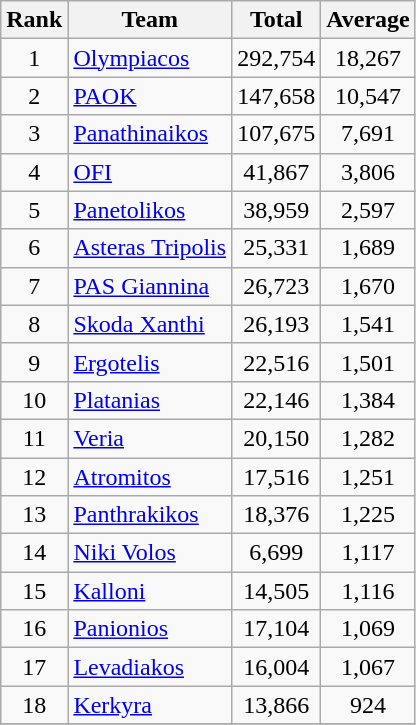<table class="wikitable" style="text-align:center">
<tr>
<th>Rank</th>
<th>Team</th>
<th>Total</th>
<th>Average</th>
</tr>
<tr>
<td>1</td>
<td style="text-align:left"><a href='#'>Olympiacos</a></td>
<td>292,754</td>
<td>18,267</td>
</tr>
<tr>
<td>2</td>
<td style="text-align:left"><a href='#'>PAOK</a></td>
<td>147,658</td>
<td>10,547</td>
</tr>
<tr>
<td>3</td>
<td style="text-align:left"><a href='#'>Panathinaikos</a></td>
<td>107,675</td>
<td>7,691</td>
</tr>
<tr>
<td>4</td>
<td style="text-align:left"><a href='#'>OFI</a></td>
<td>41,867</td>
<td>3,806</td>
</tr>
<tr>
<td>5</td>
<td style="text-align:left"><a href='#'>Panetolikos</a></td>
<td>38,959</td>
<td>2,597</td>
</tr>
<tr>
<td>6</td>
<td style="text-align:left"><a href='#'>Asteras Tripolis</a></td>
<td>25,331</td>
<td>1,689</td>
</tr>
<tr>
<td>7</td>
<td style="text-align:left"><a href='#'>PAS Giannina</a></td>
<td>26,723</td>
<td>1,670</td>
</tr>
<tr>
<td>8</td>
<td style="text-align:left"><a href='#'>Skoda Xanthi</a></td>
<td>26,193</td>
<td>1,541</td>
</tr>
<tr>
<td>9</td>
<td style="text-align:left"><a href='#'>Ergotelis</a></td>
<td>22,516</td>
<td>1,501</td>
</tr>
<tr>
<td>10</td>
<td style="text-align:left"><a href='#'>Platanias</a></td>
<td>22,146</td>
<td>1,384</td>
</tr>
<tr>
<td>11</td>
<td style="text-align:left"><a href='#'>Veria</a></td>
<td>20,150</td>
<td>1,282</td>
</tr>
<tr>
<td>12</td>
<td style="text-align:left"><a href='#'>Atromitos</a></td>
<td>17,516</td>
<td>1,251</td>
</tr>
<tr>
<td>13</td>
<td style="text-align:left"><a href='#'>Panthrakikos</a></td>
<td>18,376</td>
<td>1,225</td>
</tr>
<tr>
<td>14</td>
<td style="text-align:left"><a href='#'>Niki Volos</a></td>
<td>6,699</td>
<td>1,117</td>
</tr>
<tr>
<td>15</td>
<td style="text-align:left"><a href='#'>Kalloni</a></td>
<td>14,505</td>
<td>1,116</td>
</tr>
<tr>
<td>16</td>
<td style="text-align:left"><a href='#'>Panionios</a></td>
<td>17,104</td>
<td>1,069</td>
</tr>
<tr>
<td>17</td>
<td style="text-align:left"><a href='#'>Levadiakos</a></td>
<td>16,004</td>
<td>1,067</td>
</tr>
<tr>
<td>18</td>
<td style="text-align:left"><a href='#'>Kerkyra</a></td>
<td>13,866</td>
<td>924</td>
</tr>
<tr>
</tr>
</table>
